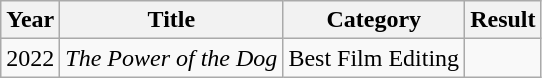<table class="wikitable">
<tr>
<th>Year</th>
<th>Title</th>
<th>Category</th>
<th>Result</th>
</tr>
<tr>
<td>2022</td>
<td><em>The Power of the Dog</em></td>
<td>Best Film Editing</td>
<td></td>
</tr>
</table>
